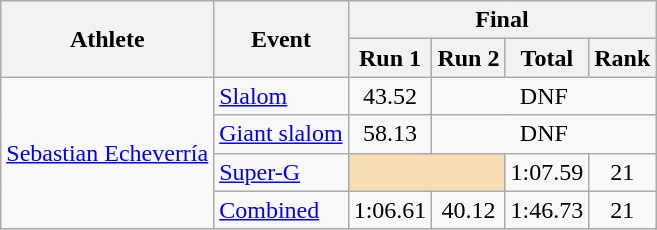<table class="wikitable">
<tr>
<th rowspan="2">Athlete</th>
<th rowspan="2">Event</th>
<th colspan="4">Final</th>
</tr>
<tr>
<th>Run 1</th>
<th>Run 2</th>
<th>Total</th>
<th>Rank</th>
</tr>
<tr>
<td rowspan=4><a href='#'>Sebastian Echeverría</a></td>
<td><a href='#'>Slalom</a></td>
<td align="center">43.52</td>
<td align="center" colspan=3>DNF</td>
</tr>
<tr>
<td><a href='#'>Giant slalom</a></td>
<td align="center">58.13</td>
<td align="center" colspan=3>DNF</td>
</tr>
<tr>
<td><a href='#'>Super-G</a></td>
<td colspan=2 bgcolor="wheat"></td>
<td align="center">1:07.59</td>
<td align="center">21</td>
</tr>
<tr>
<td><a href='#'>Combined</a></td>
<td align="center">1:06.61</td>
<td align="center">40.12</td>
<td align="center">1:46.73</td>
<td align="center">21</td>
</tr>
</table>
